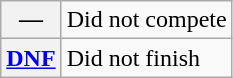<table class="wikitable">
<tr>
<th scope="row">—</th>
<td>Did not compete</td>
</tr>
<tr>
<th scope="row"><a href='#'>DNF</a></th>
<td>Did not finish</td>
</tr>
</table>
